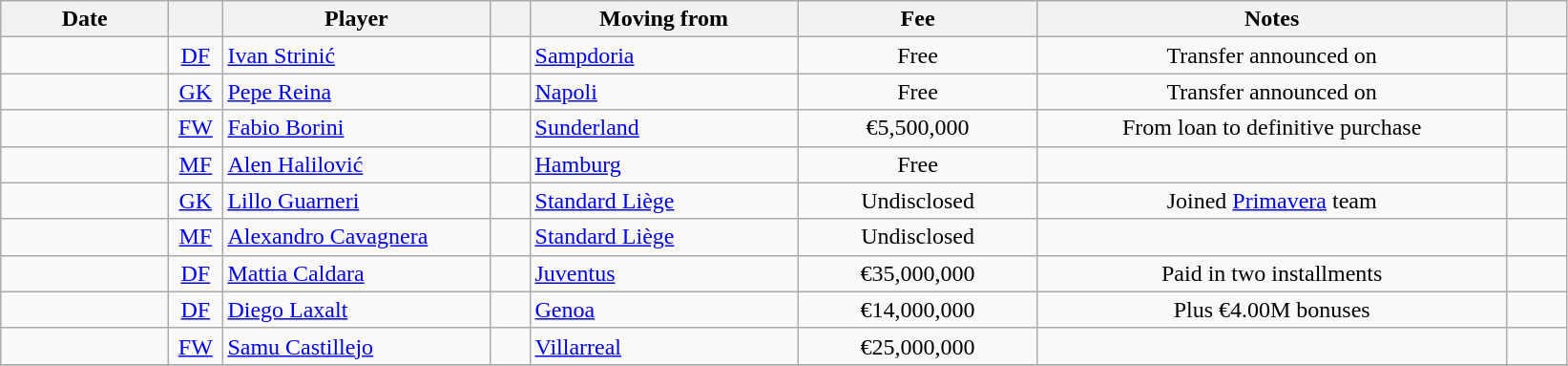<table class="wikitable sortable">
<tr>
<th style="width:110px">Date</th>
<th style="width:30px"></th>
<th style="width:180px">Player</th>
<th style="width:20px"></th>
<th style="width:180px">Moving from</th>
<th style="width:160px">Fee</th>
<th style="width:320px" class="unsortable">Notes</th>
<th style="width:35px"></th>
</tr>
<tr>
<td></td>
<td style="text-align:center"><a href='#'>DF</a></td>
<td> <a href='#'>Ivan Strinić</a></td>
<td style="text-align:center"></td>
<td> <a href='#'>Sampdoria</a></td>
<td style="text-align:center">Free</td>
<td style="text-align:center">Transfer announced on </td>
<td></td>
</tr>
<tr>
<td></td>
<td style="text-align:center"><a href='#'>GK</a></td>
<td> <a href='#'>Pepe Reina</a></td>
<td style="text-align:center"></td>
<td> <a href='#'>Napoli</a></td>
<td style="text-align:center">Free</td>
<td style="text-align:center">Transfer announced on </td>
<td></td>
</tr>
<tr>
<td></td>
<td style="text-align:center"><a href='#'>FW</a></td>
<td> <a href='#'>Fabio Borini</a></td>
<td style="text-align:center"></td>
<td> <a href='#'>Sunderland</a></td>
<td style="text-align:center">€5,500,000</td>
<td style="text-align:center">From loan to definitive purchase</td>
<td></td>
</tr>
<tr>
<td></td>
<td style="text-align:center"><a href='#'>MF</a></td>
<td> <a href='#'>Alen Halilović</a></td>
<td style="text-align:center"></td>
<td> <a href='#'>Hamburg</a></td>
<td style="text-align:center">Free</td>
<td style="text-align:center"></td>
<td></td>
</tr>
<tr>
<td></td>
<td style="text-align:center"><a href='#'>GK</a></td>
<td>  <a href='#'>Lillo Guarneri</a></td>
<td style="text-align:center"></td>
<td> <a href='#'>Standard Liège</a></td>
<td style="text-align:center">Undisclosed</td>
<td style="text-align:center">Joined <a href='#'>Primavera</a> team</td>
<td></td>
</tr>
<tr>
<td></td>
<td style="text-align:center"><a href='#'>MF</a></td>
<td> <a href='#'>Alexandro Cavagnera</a></td>
<td style="text-align:center"></td>
<td> <a href='#'>Standard Liège</a></td>
<td style="text-align:center">Undisclosed</td>
<td style="text-align:center"></td>
<td></td>
</tr>
<tr>
<td></td>
<td style="text-align:center"><a href='#'>DF</a></td>
<td> <a href='#'>Mattia Caldara</a></td>
<td style="text-align:center"></td>
<td> <a href='#'>Juventus</a></td>
<td style="text-align:center">€35,000,000</td>
<td style="text-align:center">Paid in two installments</td>
<td></td>
</tr>
<tr>
<td></td>
<td style="text-align:center"><a href='#'>DF</a></td>
<td> <a href='#'>Diego Laxalt</a></td>
<td style="text-align:center"></td>
<td> <a href='#'>Genoa</a></td>
<td style="text-align:center">€14,000,000</td>
<td style="text-align:center">Plus €4.00M bonuses</td>
<td></td>
</tr>
<tr>
<td></td>
<td style="text-align:center"><a href='#'>FW</a></td>
<td> <a href='#'>Samu Castillejo</a></td>
<td style="text-align:center"></td>
<td> <a href='#'>Villarreal</a></td>
<td style="text-align:center">€25,000,000</td>
<td style="text-align:center"></td>
<td></td>
</tr>
<tr>
</tr>
</table>
